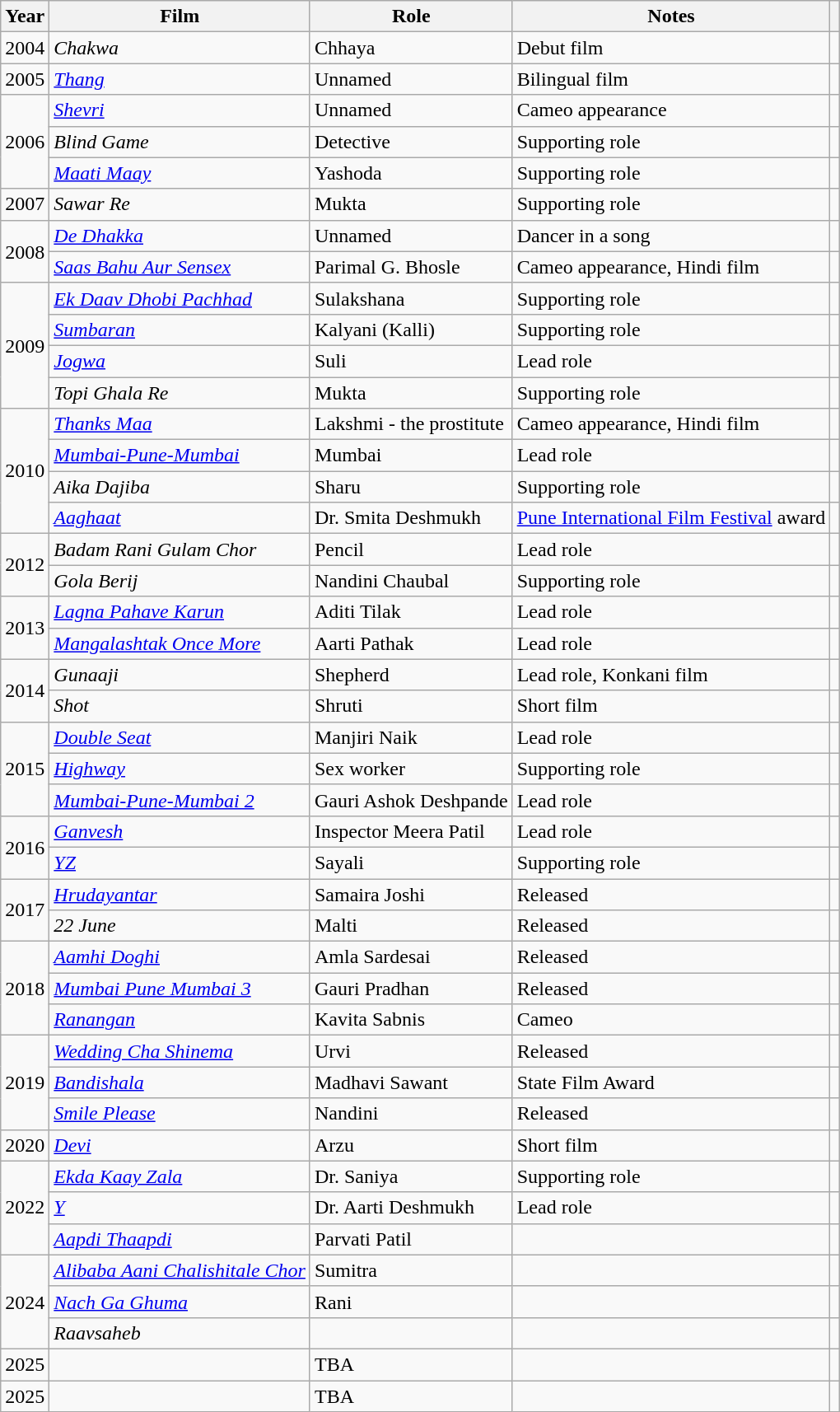<table class="wikitable plainrowheaders sortable" style="margin-right: 0;">
<tr>
<th scope="col">Year</th>
<th scope="col">Film</th>
<th scope="col">Role</th>
<th scope="col" class="unsortable">Notes</th>
<th scope="col" class="unsortable"></th>
</tr>
<tr>
<td>2004</td>
<td><em>Chakwa</em></td>
<td>Chhaya</td>
<td>Debut film</td>
<td style="text-align:center;"></td>
</tr>
<tr>
<td>2005</td>
<td><em><a href='#'>Thang</a></em></td>
<td>Unnamed</td>
<td>Bilingual film</td>
<td style="text-align:center;"></td>
</tr>
<tr>
<td rowspan="3">2006</td>
<td><em><a href='#'>Shevri</a></em></td>
<td>Unnamed</td>
<td>Cameo appearance</td>
<td style="text-align:center;"></td>
</tr>
<tr>
<td><em>Blind Game</em></td>
<td>Detective</td>
<td>Supporting role</td>
<td style="text-align:center;"></td>
</tr>
<tr>
<td><em><a href='#'>Maati Maay</a></em></td>
<td>Yashoda</td>
<td>Supporting role</td>
<td style="text-align:center;"></td>
</tr>
<tr>
<td>2007</td>
<td><em>Sawar Re</em></td>
<td>Mukta</td>
<td>Supporting role</td>
<td style="text-align:center;"></td>
</tr>
<tr>
<td rowspan="2">2008</td>
<td><em><a href='#'>De Dhakka</a></em></td>
<td>Unnamed</td>
<td>Dancer in a song</td>
<td style="text-align:center;"></td>
</tr>
<tr>
<td><em><a href='#'>Saas Bahu Aur Sensex</a></em></td>
<td>Parimal G. Bhosle</td>
<td>Cameo appearance, Hindi film</td>
<td style="text-align:center;"></td>
</tr>
<tr>
<td rowspan="4">2009</td>
<td><em><a href='#'>Ek Daav Dhobi Pachhad</a></em></td>
<td>Sulakshana</td>
<td>Supporting role</td>
<td style="text-align:center;"></td>
</tr>
<tr>
<td><em><a href='#'>Sumbaran</a></em></td>
<td>Kalyani (Kalli)</td>
<td>Supporting role</td>
<td style="text-align:center;"></td>
</tr>
<tr>
<td><em><a href='#'>Jogwa</a></em></td>
<td>Suli</td>
<td>Lead role</td>
<td style="text-align:center;"></td>
</tr>
<tr>
<td><em>Topi Ghala Re</em></td>
<td>Mukta</td>
<td>Supporting role</td>
<td style="text-align:center;"></td>
</tr>
<tr>
<td rowspan="4">2010</td>
<td><em><a href='#'>Thanks Maa</a></em></td>
<td>Lakshmi - the prostitute</td>
<td>Cameo appearance, Hindi film</td>
<td style="text-align:center;"></td>
</tr>
<tr>
<td><em><a href='#'>Mumbai-Pune-Mumbai</a></em></td>
<td>Mumbai</td>
<td>Lead role</td>
<td style="text-align:center;"></td>
</tr>
<tr>
<td><em>Aika Dajiba</em></td>
<td>Sharu</td>
<td>Supporting role</td>
<td style="text-align:center;"></td>
</tr>
<tr>
<td><em><a href='#'>Aaghaat</a></em></td>
<td>Dr. Smita Deshmukh</td>
<td><a href='#'>Pune International Film Festival</a> award</td>
<td style="text-align:center;"></td>
</tr>
<tr>
<td rowspan="2">2012</td>
<td><em>Badam Rani Gulam Chor</em></td>
<td>Pencil</td>
<td>Lead role</td>
<td style="text-align:center;"></td>
</tr>
<tr>
<td><em>Gola Berij</em></td>
<td>Nandini Chaubal</td>
<td>Supporting role</td>
<td style="text-align:center;"></td>
</tr>
<tr>
<td rowspan="2">2013</td>
<td><em><a href='#'>Lagna Pahave Karun</a></em></td>
<td>Aditi Tilak</td>
<td>Lead role</td>
<td style="text-align:center;"></td>
</tr>
<tr>
<td><em><a href='#'>Mangalashtak Once More</a></em></td>
<td>Aarti Pathak</td>
<td>Lead role</td>
<td style="text-align:center;"></td>
</tr>
<tr>
<td rowspan="2">2014</td>
<td><em>Gunaaji</em></td>
<td>Shepherd</td>
<td>Lead role, Konkani film</td>
<td style="text-align:center;"></td>
</tr>
<tr>
<td><em>Shot</em></td>
<td>Shruti</td>
<td>Short film</td>
<td style="text-align:center;"></td>
</tr>
<tr>
<td rowspan="3">2015</td>
<td><em><a href='#'>Double Seat</a></em></td>
<td>Manjiri Naik</td>
<td>Lead role</td>
<td style="text-align:center;"></td>
</tr>
<tr>
<td><em><a href='#'>Highway</a></em></td>
<td>Sex worker</td>
<td>Supporting role</td>
<td style="text-align:center;"></td>
</tr>
<tr>
<td><em><a href='#'>Mumbai-Pune-Mumbai 2</a></em></td>
<td>Gauri Ashok Deshpande</td>
<td>Lead role</td>
<td style="text-align:center;"></td>
</tr>
<tr>
<td rowspan="2">2016</td>
<td><em><a href='#'>Ganvesh</a></em></td>
<td>Inspector Meera Patil</td>
<td>Lead role</td>
<td style="text-align:center;"></td>
</tr>
<tr>
<td><em><a href='#'>YZ</a></em></td>
<td>Sayali</td>
<td>Supporting role</td>
<td style="text-align:center;"></td>
</tr>
<tr>
<td rowspan="2">2017</td>
<td><em><a href='#'>Hrudayantar</a></em></td>
<td>Samaira Joshi</td>
<td>Released</td>
<td style="text-align: center;"></td>
</tr>
<tr>
<td><em>22 June</em></td>
<td>Malti</td>
<td>Released</td>
<td style="text-align: center;"></td>
</tr>
<tr>
<td rowspan="3">2018</td>
<td><em><a href='#'>Aamhi Doghi</a></em></td>
<td>Amla Sardesai</td>
<td>Released</td>
<td style="text-align: center;"></td>
</tr>
<tr>
<td><em><a href='#'>Mumbai Pune Mumbai 3</a></em></td>
<td>Gauri Pradhan</td>
<td>Released</td>
<td style="text-align: center;"></td>
</tr>
<tr>
<td><em><a href='#'>Ranangan</a></em></td>
<td>Kavita Sabnis</td>
<td>Cameo</td>
<td style="text-align: center;"></td>
</tr>
<tr>
<td rowspan="3">2019</td>
<td><em><a href='#'>Wedding Cha Shinema</a></em></td>
<td>Urvi</td>
<td>Released</td>
<td style="text-align: center;"></td>
</tr>
<tr>
<td><em><a href='#'>Bandishala</a></em></td>
<td>Madhavi Sawant</td>
<td>State Film Award</td>
<td style="text-align: center;"></td>
</tr>
<tr>
<td><em><a href='#'>Smile Please</a></em></td>
<td>Nandini</td>
<td>Released</td>
<td style="text-align: center;"></td>
</tr>
<tr>
<td>2020</td>
<td><em><a href='#'>Devi</a></em></td>
<td>Arzu</td>
<td>Short film</td>
<td style="text-align: center;"></td>
</tr>
<tr>
<td rowspan="3">2022</td>
<td><em><a href='#'>Ekda Kaay Zala</a></em></td>
<td>Dr. Saniya</td>
<td>Supporting role</td>
<td style="text-align: center;"></td>
</tr>
<tr>
<td><em><a href='#'>Y</a></em></td>
<td>Dr. Aarti Deshmukh</td>
<td>Lead role</td>
<td style="text-align: center;"></td>
</tr>
<tr>
<td><em><a href='#'>Aapdi Thaapdi</a></em></td>
<td>Parvati Patil</td>
<td></td>
<td style="text-align: center;"></td>
</tr>
<tr>
<td rowspan="3">2024</td>
<td><a href='#'><em>Alibaba Aani Chalishitale Chor</em></a></td>
<td>Sumitra</td>
<td></td>
<td style="text-align: center;"></td>
</tr>
<tr>
<td><em><a href='#'>Nach Ga Ghuma</a></em></td>
<td>Rani</td>
<td></td>
<td style="text-align: center;"></td>
</tr>
<tr>
<td><em>Raavsaheb</em></td>
<td></td>
<td></td>
<td></td>
</tr>
<tr>
<td>2025</td>
<td></td>
<td>TBA</td>
<td></td>
<td style="text-align: center;"></td>
</tr>
<tr>
<td rowspan="2">2025</td>
<td></td>
<td>TBA</td>
<td></td>
<td style="text-align: center;"></td>
</tr>
</table>
